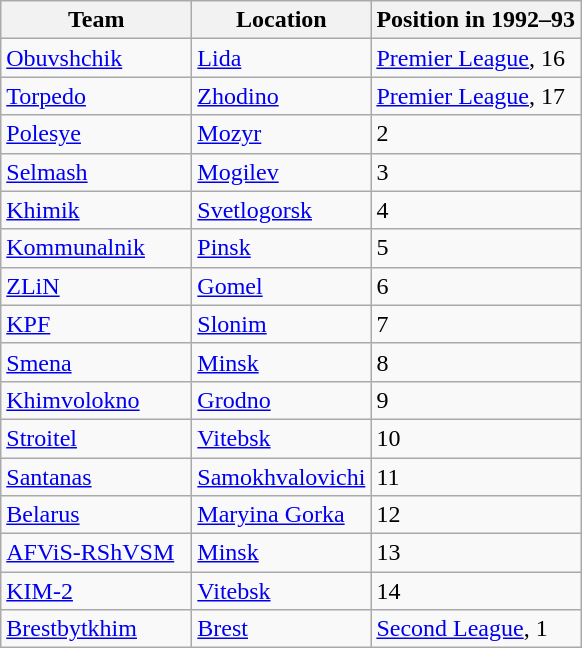<table class="wikitable sortable" style="text-align:left">
<tr>
<th>Team</th>
<th>Location</th>
<th data-sort-type="number">Position in 1992–93</th>
</tr>
<tr>
<td width=120><a href='#'>Obuvshchik</a></td>
<td width=110><a href='#'>Lida</a></td>
<td><a href='#'>Premier League</a>, 16</td>
</tr>
<tr>
<td><a href='#'>Torpedo</a></td>
<td><a href='#'>Zhodino</a></td>
<td><a href='#'>Premier League</a>, 17</td>
</tr>
<tr>
<td><a href='#'>Polesye</a></td>
<td><a href='#'>Mozyr</a></td>
<td>2</td>
</tr>
<tr>
<td><a href='#'>Selmash</a></td>
<td><a href='#'>Mogilev</a></td>
<td>3</td>
</tr>
<tr>
<td><a href='#'>Khimik</a></td>
<td><a href='#'>Svetlogorsk</a></td>
<td>4</td>
</tr>
<tr>
<td><a href='#'>Kommunalnik</a></td>
<td><a href='#'>Pinsk</a></td>
<td>5</td>
</tr>
<tr>
<td><a href='#'>ZLiN</a></td>
<td><a href='#'>Gomel</a></td>
<td>6</td>
</tr>
<tr>
<td><a href='#'>KPF</a></td>
<td><a href='#'>Slonim</a></td>
<td>7</td>
</tr>
<tr>
<td><a href='#'>Smena</a></td>
<td><a href='#'>Minsk</a></td>
<td>8</td>
</tr>
<tr>
<td><a href='#'>Khimvolokno</a></td>
<td><a href='#'>Grodno</a></td>
<td>9</td>
</tr>
<tr>
<td><a href='#'>Stroitel</a></td>
<td><a href='#'>Vitebsk</a></td>
<td>10</td>
</tr>
<tr>
<td><a href='#'>Santanas</a></td>
<td><a href='#'>Samokhvalovichi</a></td>
<td>11</td>
</tr>
<tr>
<td><a href='#'>Belarus</a></td>
<td><a href='#'>Maryina Gorka</a></td>
<td>12</td>
</tr>
<tr>
<td><a href='#'>AFViS-RShVSM</a></td>
<td><a href='#'>Minsk</a></td>
<td>13</td>
</tr>
<tr>
<td><a href='#'>KIM-2</a></td>
<td><a href='#'>Vitebsk</a></td>
<td>14</td>
</tr>
<tr>
<td><a href='#'>Brestbytkhim</a></td>
<td><a href='#'>Brest</a></td>
<td><a href='#'>Second League</a>, 1</td>
</tr>
</table>
